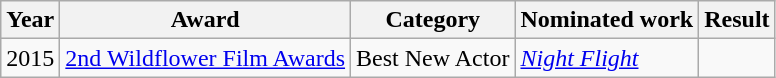<table class="wikitable">
<tr>
<th>Year</th>
<th>Award</th>
<th>Category</th>
<th>Nominated work</th>
<th>Result</th>
</tr>
<tr>
<td>2015</td>
<td><a href='#'>2nd Wildflower Film Awards</a></td>
<td>Best New Actor</td>
<td><em><a href='#'>Night Flight</a></em></td>
<td></td>
</tr>
</table>
